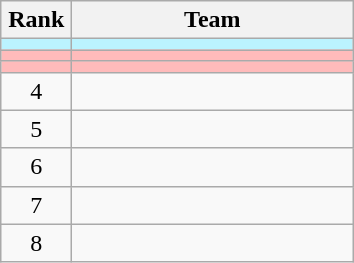<table class="wikitable" style="text-align:center">
<tr>
<th width=40>Rank</th>
<th width=180>Team</th>
</tr>
<tr bgcolor=#BBF3FF>
<td></td>
<td align=left></td>
</tr>
<tr bgcolor=#FFBBBB>
<td></td>
<td align=left></td>
</tr>
<tr bgcolor=#FFBBBB>
<td></td>
<td align=left></td>
</tr>
<tr>
<td>4</td>
<td align=left></td>
</tr>
<tr>
<td>5</td>
<td align=left></td>
</tr>
<tr>
<td>6</td>
<td align=left></td>
</tr>
<tr>
<td>7</td>
<td align=left></td>
</tr>
<tr>
<td>8</td>
<td align=left></td>
</tr>
</table>
